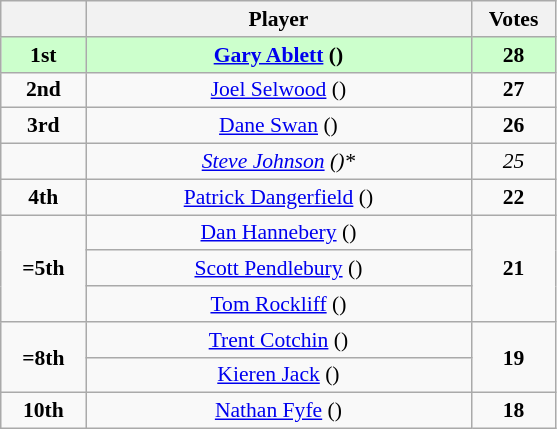<table class="wikitable" style="text-align: center; font-size: 90%;">
<tr>
<th style="width:50px;"></th>
<th style="width:250px;">Player</th>
<th style="width:50px;">Votes</th>
</tr>
<tr style="background:#cfc;">
<td><strong>1st</strong></td>
<td><strong><a href='#'>Gary Ablett</a> ()</strong></td>
<td><strong>28</strong></td>
</tr>
<tr>
<td><strong>2nd</strong></td>
<td><a href='#'>Joel Selwood</a> ()</td>
<td><strong>27</strong></td>
</tr>
<tr>
<td><strong>3rd</strong></td>
<td><a href='#'>Dane Swan</a> ()</td>
<td><strong>26</strong></td>
</tr>
<tr>
<td></td>
<td><em><a href='#'>Steve Johnson</a> ()*</em></td>
<td><em>25</em></td>
</tr>
<tr>
<td><strong>4th</strong></td>
<td><a href='#'>Patrick Dangerfield</a> ()</td>
<td><strong>22</strong></td>
</tr>
<tr>
<td rowspan=3><strong>=5th</strong></td>
<td><a href='#'>Dan Hannebery</a> ()</td>
<td rowspan=3><strong>21</strong></td>
</tr>
<tr>
<td><a href='#'>Scott Pendlebury</a> ()</td>
</tr>
<tr>
<td><a href='#'>Tom Rockliff</a> ()</td>
</tr>
<tr>
<td rowspan=2><strong>=8th</strong></td>
<td><a href='#'>Trent Cotchin</a> ()</td>
<td rowspan=2><strong>19</strong></td>
</tr>
<tr>
<td><a href='#'>Kieren Jack</a> ()</td>
</tr>
<tr>
<td><strong>10th</strong></td>
<td><a href='#'>Nathan Fyfe</a> ()</td>
<td><strong>18</strong></td>
</tr>
</table>
